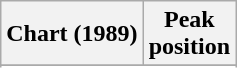<table class="wikitable sortable plainrowheaders" style="text-align:center">
<tr>
<th>Chart (1989)</th>
<th>Peak<br>position</th>
</tr>
<tr>
</tr>
<tr>
</tr>
<tr>
</tr>
<tr>
</tr>
<tr>
</tr>
<tr>
</tr>
</table>
